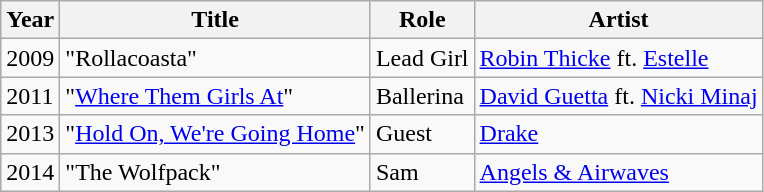<table class="wikitable">
<tr>
<th>Year</th>
<th>Title</th>
<th>Role</th>
<th>Artist</th>
</tr>
<tr>
<td>2009</td>
<td>"Rollacoasta"</td>
<td>Lead Girl</td>
<td><a href='#'>Robin Thicke</a> ft. <a href='#'>Estelle</a></td>
</tr>
<tr>
<td>2011</td>
<td>"<a href='#'>Where Them Girls At</a>"</td>
<td>Ballerina</td>
<td><a href='#'>David Guetta</a> ft. <a href='#'>Nicki Minaj</a></td>
</tr>
<tr>
<td>2013</td>
<td>"<a href='#'>Hold On, We're Going Home</a>"</td>
<td>Guest</td>
<td><a href='#'>Drake</a></td>
</tr>
<tr>
<td>2014</td>
<td>"The Wolfpack"</td>
<td>Sam</td>
<td><a href='#'>Angels & Airwaves</a></td>
</tr>
</table>
